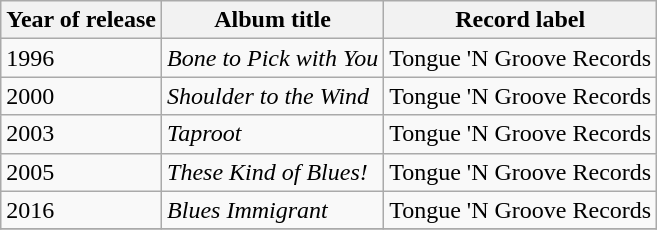<table class="wikitable sortable">
<tr>
<th>Year of release</th>
<th>Album title</th>
<th>Record label</th>
</tr>
<tr>
<td>1996</td>
<td><em>Bone to Pick with You</em></td>
<td>Tongue 'N Groove Records</td>
</tr>
<tr>
<td>2000</td>
<td><em>Shoulder to the Wind</em></td>
<td>Tongue 'N Groove Records</td>
</tr>
<tr>
<td>2003</td>
<td><em>Taproot</em></td>
<td>Tongue 'N Groove Records</td>
</tr>
<tr>
<td>2005</td>
<td><em>These Kind of Blues!</em></td>
<td>Tongue 'N Groove Records</td>
</tr>
<tr>
<td>2016</td>
<td><em>Blues Immigrant</em></td>
<td>Tongue 'N Groove Records</td>
</tr>
<tr>
</tr>
</table>
